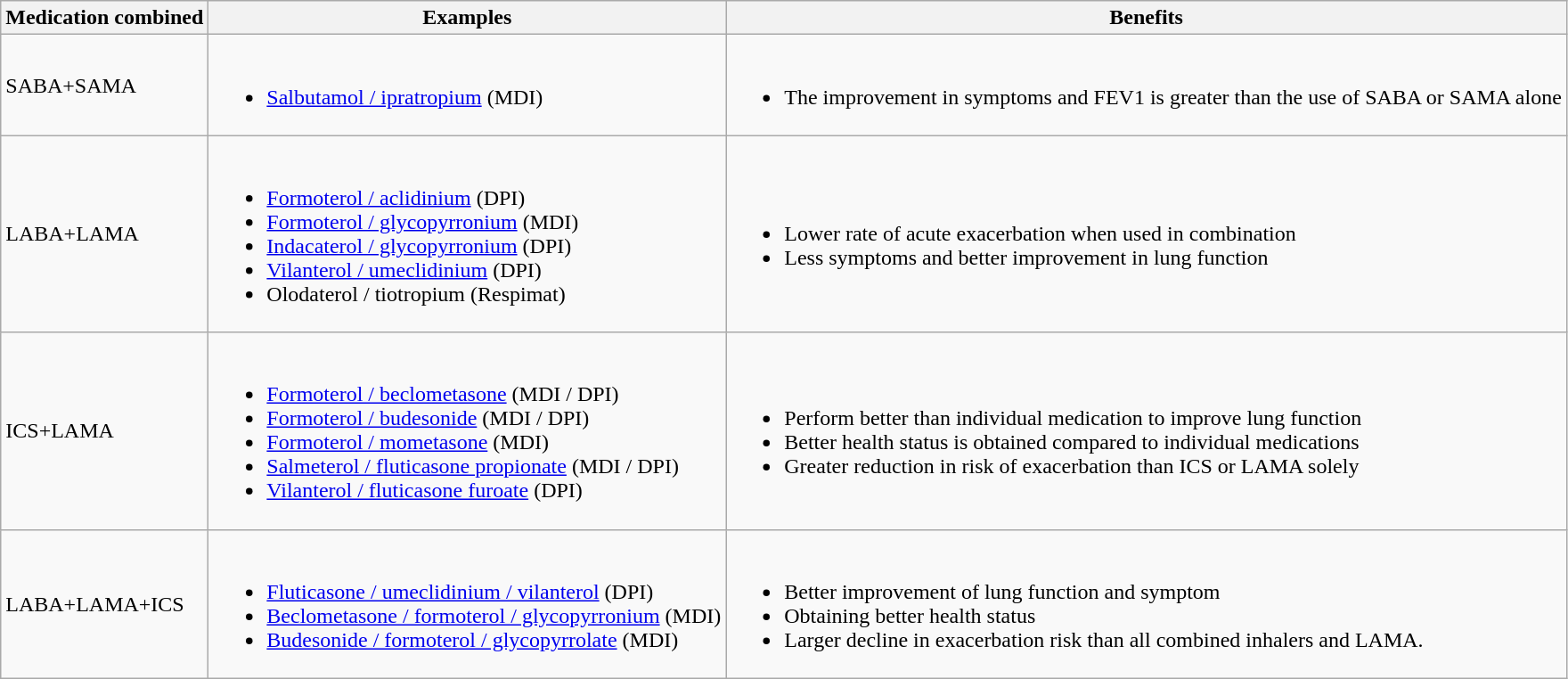<table class="wikitable">
<tr>
<th>Medication combined</th>
<th>Examples</th>
<th>Benefits</th>
</tr>
<tr>
<td>SABA+SAMA</td>
<td><br><ul><li><a href='#'>Salbutamol / ipratropium</a> (MDI)</li></ul></td>
<td><br><ul><li>The improvement in symptoms and FEV1 is greater than the use of SABA or SAMA alone</li></ul></td>
</tr>
<tr>
<td>LABA+LAMA</td>
<td><br><ul><li><a href='#'>Formoterol / aclidinium</a> (DPI)</li><li><a href='#'>Formoterol / glycopyrronium</a> (MDI)</li><li><a href='#'>Indacaterol / glycopyrronium</a> (DPI)</li><li><a href='#'>Vilanterol / umeclidinium</a> (DPI)</li><li>Olodaterol / tiotropium (Respimat)</li></ul></td>
<td><br><ul><li>Lower rate of acute exacerbation when used in combination</li><li>Less symptoms and better improvement in lung function</li></ul></td>
</tr>
<tr>
<td>ICS+LAMA</td>
<td><br><ul><li><a href='#'>Formoterol / beclometasone</a> (MDI / DPI)</li><li><a href='#'>Formoterol / budesonide</a> (MDI / DPI)</li><li><a href='#'>Formoterol / mometasone</a> (MDI)</li><li><a href='#'>Salmeterol / fluticasone propionate</a> (MDI / DPI)</li><li><a href='#'>Vilanterol / fluticasone furoate</a> (DPI)</li></ul></td>
<td><br><ul><li>Perform better than individual medication to improve lung function</li><li>Better health status is obtained compared to individual medications</li><li>Greater reduction in risk of exacerbation than ICS or LAMA solely</li></ul></td>
</tr>
<tr>
<td>LABA+LAMA+ICS</td>
<td><br><ul><li><a href='#'>Fluticasone / umeclidinium / vilanterol</a> (DPI)</li><li><a href='#'>Beclometasone / formoterol / glycopyrronium</a> (MDI)</li><li><a href='#'>Budesonide / formoterol / glycopyrrolate</a> (MDI)</li></ul></td>
<td><br><ul><li>Better improvement of lung function and symptom</li><li>Obtaining better health status</li><li>Larger decline in exacerbation risk than all combined inhalers and LAMA.</li></ul></td>
</tr>
</table>
